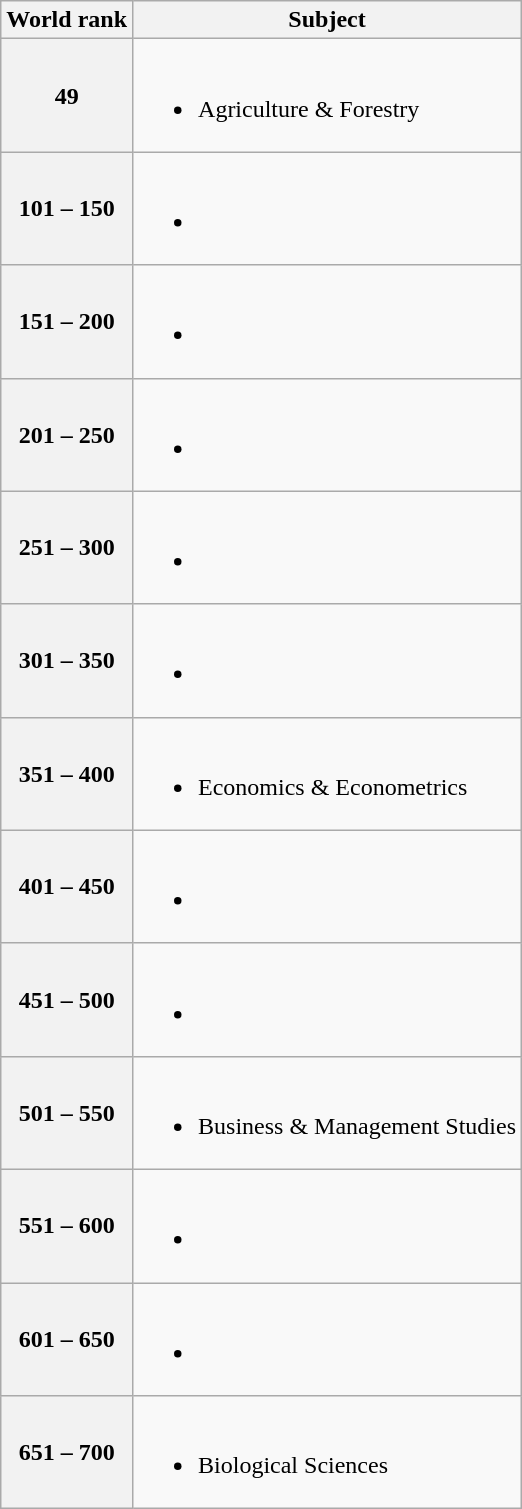<table class="wikitable">
<tr>
<th>World rank</th>
<th>Subject</th>
</tr>
<tr>
<th><strong>49</strong></th>
<td><br><ul><li>Agriculture & Forestry</li></ul></td>
</tr>
<tr>
<th><strong>101 – 150</strong></th>
<td><br><ul><li></li></ul></td>
</tr>
<tr>
<th><strong>151 – 200</strong></th>
<td><br><ul><li></li></ul></td>
</tr>
<tr>
<th><strong>201 – 250</strong></th>
<td><br><ul><li></li></ul></td>
</tr>
<tr>
<th><strong>251 – 300</strong></th>
<td><br><ul><li></li></ul></td>
</tr>
<tr>
<th><strong>301 – 350</strong></th>
<td><br><ul><li></li></ul></td>
</tr>
<tr>
<th><strong>351 – 400</strong></th>
<td><br><ul><li>Economics & Econometrics</li></ul></td>
</tr>
<tr>
<th><strong>401 – 450</strong></th>
<td><br><ul><li></li></ul></td>
</tr>
<tr>
<th><strong>451 – 500</strong></th>
<td><br><ul><li></li></ul></td>
</tr>
<tr>
<th><strong>501 – 550</strong></th>
<td><br><ul><li>Business & Management Studies</li></ul></td>
</tr>
<tr>
<th><strong>551 – 600</strong></th>
<td><br><ul><li></li></ul></td>
</tr>
<tr>
<th><strong>601 – 650</strong></th>
<td><br><ul><li></li></ul></td>
</tr>
<tr>
<th><strong>651 – 700</strong></th>
<td><br><ul><li>Biological Sciences</li></ul></td>
</tr>
</table>
